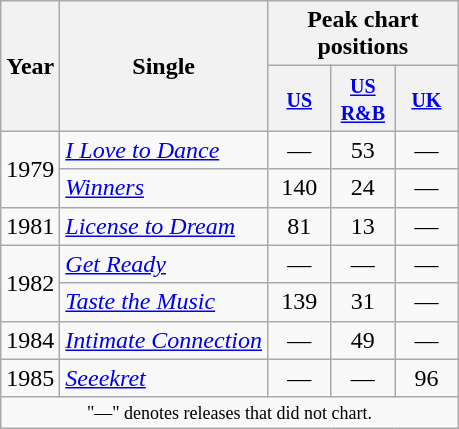<table class="wikitable" style="text-align:center;">
<tr>
<th scope="col" rowspan="2">Year</th>
<th scope="col" rowspan="2">Single</th>
<th scope="col" colspan="3">Peak chart positions</th>
</tr>
<tr>
<th width="35"><small><a href='#'>US</a></small><br></th>
<th width="35"><small><a href='#'>US R&B</a></small><br></th>
<th width="35"><small><a href='#'>UK</a></small><br></th>
</tr>
<tr>
<td rowspan="2" style="text-align:left;">1979</td>
<td style="text-align:left;"><em><a href='#'>I Love to Dance</a></em></td>
<td>—</td>
<td>53</td>
<td>—</td>
</tr>
<tr>
<td style="text-align:left;"><em><a href='#'>Winners</a></em></td>
<td>140</td>
<td>24</td>
<td>—</td>
</tr>
<tr>
<td rowspan="1" style="text-align:left;">1981</td>
<td style="text-align:left;"><em><a href='#'>License to Dream</a></em></td>
<td>81</td>
<td>13</td>
<td>—</td>
</tr>
<tr>
<td rowspan="2" style="text-align:left;">1982</td>
<td style="text-align:left;"><em><a href='#'>Get Ready</a></em></td>
<td>—</td>
<td>—</td>
<td>—</td>
</tr>
<tr>
<td style="text-align:left;"><em><a href='#'>Taste the Music</a></em></td>
<td>139</td>
<td>31</td>
<td>—</td>
</tr>
<tr>
<td rowspan="1" style="text-align:left;">1984</td>
<td style="text-align:left;"><em><a href='#'>Intimate Connection</a></em></td>
<td>—</td>
<td>49</td>
<td>—</td>
</tr>
<tr>
<td rowspan="1" style="text-align:left;">1985</td>
<td style="text-align:left;"><em><a href='#'>Seeekret</a></em></td>
<td>—</td>
<td>—</td>
<td>96</td>
</tr>
<tr>
<td colspan="5" style="font-size:9pt;">"—" denotes releases that did not chart.</td>
</tr>
</table>
